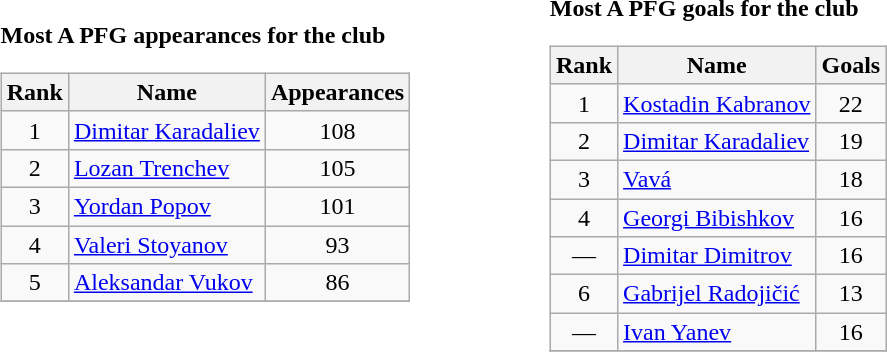<table>
<tr>
<td valign="top" width=40%><br><br><strong>Most A PFG appearances for the club</strong><table class="wikitable" style="text-align: center;">
<tr>
<th>Rank</th>
<th>Name</th>
<th>Appearances</th>
</tr>
<tr>
<td>1</td>
<td style="text-align:left"> <a href='#'>Dimitar Karadaliev</a></td>
<td>108</td>
</tr>
<tr>
<td>2</td>
<td style="text-align:left">  <a href='#'>Lozan Trenchev</a></td>
<td>105</td>
</tr>
<tr>
<td>3</td>
<td style="text-align:left"> <a href='#'>Yordan Popov</a></td>
<td>101</td>
</tr>
<tr>
<td>4</td>
<td style="text-align:left"> <a href='#'>Valeri Stoyanov</a></td>
<td>93</td>
</tr>
<tr>
<td>5</td>
<td style="text-align:left"> <a href='#'>Aleksandar Vukov</a></td>
<td>86</td>
</tr>
<tr>
</tr>
</table>
</td>
<td valign="top" width=40%><br><strong>Most A PFG goals for the club</strong><table class="wikitable" style="text-align: center;">
<tr>
<th>Rank</th>
<th>Name</th>
<th>Goals</th>
</tr>
<tr>
<td>1</td>
<td style="text-align:left"> <a href='#'>Kostadin Kabranov</a></td>
<td>22</td>
</tr>
<tr>
<td>2</td>
<td style="text-align:left"> <a href='#'>Dimitar Karadaliev</a></td>
<td>19</td>
</tr>
<tr>
<td>3</td>
<td style="text-align:left"> <a href='#'>Vavá</a></td>
<td>18</td>
</tr>
<tr>
<td>4</td>
<td style="text-align:left"> <a href='#'>Georgi Bibishkov</a></td>
<td>16</td>
</tr>
<tr>
<td>—</td>
<td style="text-align:left"> <a href='#'>Dimitar Dimitrov</a></td>
<td>16</td>
</tr>
<tr>
<td>6</td>
<td style="text-align:left"> <a href='#'>Gabrijel Radojičić</a></td>
<td>13</td>
</tr>
<tr>
<td>—</td>
<td style="text-align:left"> <a href='#'>Ivan Yanev</a></td>
<td>16</td>
</tr>
<tr>
</tr>
</table>
</td>
</tr>
</table>
